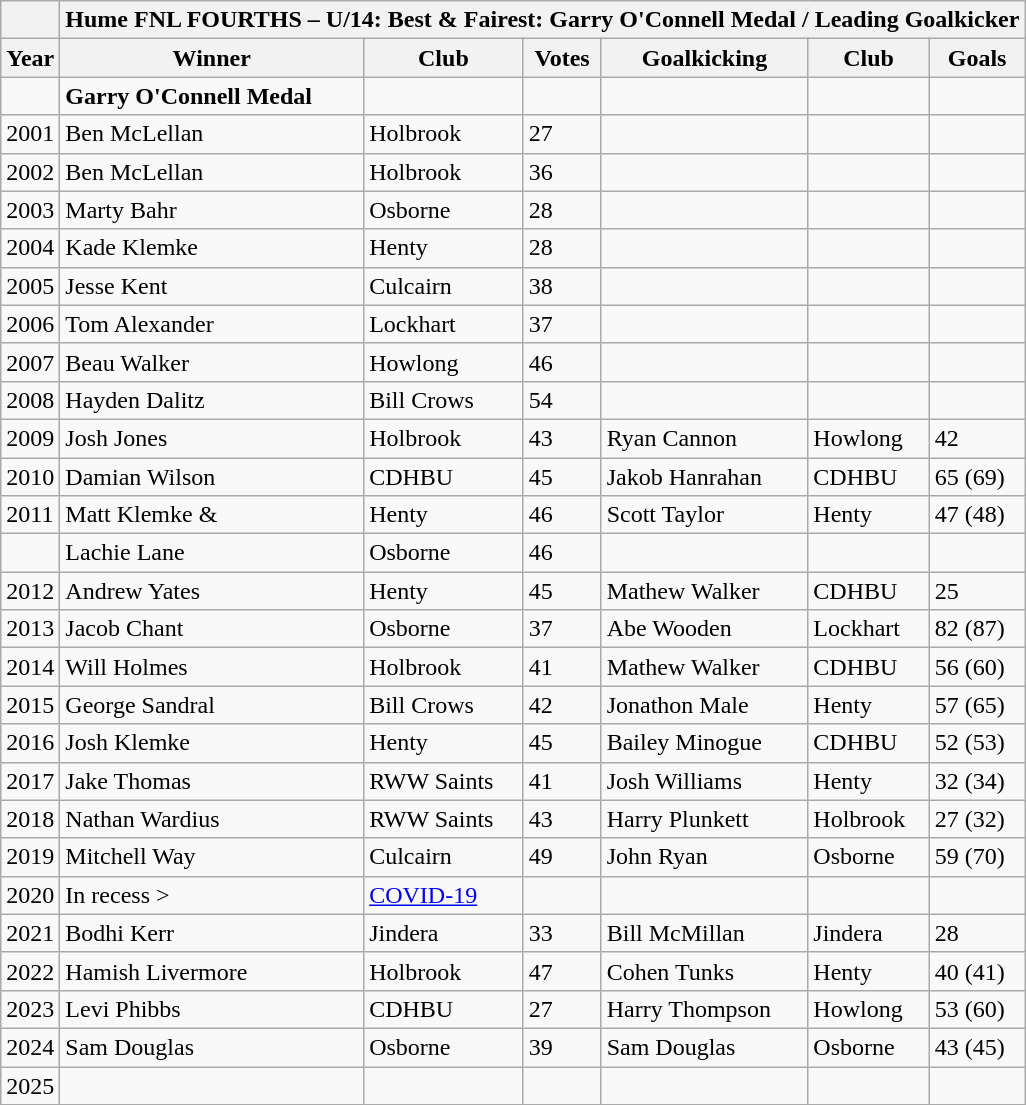<table class="wikitable collapsible collapsed">
<tr>
<th></th>
<th colspan=9>Hume FNL FOURTHS – U/14: Best & Fairest: Garry O'Connell Medal / Leading Goalkicker</th>
</tr>
<tr>
<th>Year</th>
<th>Winner</th>
<th>Club</th>
<th>Votes</th>
<th>Goalkicking</th>
<th>Club</th>
<th>Goals</th>
</tr>
<tr>
<td></td>
<td><strong>Garry O'Connell Medal</strong></td>
<td></td>
<td></td>
<td></td>
<td></td>
<td></td>
</tr>
<tr>
<td>2001</td>
<td>Ben McLellan</td>
<td>Holbrook</td>
<td>27</td>
<td></td>
<td></td>
<td></td>
</tr>
<tr>
<td>2002</td>
<td>Ben McLellan</td>
<td>Holbrook</td>
<td>36</td>
<td></td>
<td></td>
<td></td>
</tr>
<tr>
<td>2003</td>
<td>Marty Bahr</td>
<td>Osborne</td>
<td>28</td>
<td></td>
<td></td>
<td></td>
</tr>
<tr>
<td>2004</td>
<td>Kade Klemke</td>
<td>Henty</td>
<td>28</td>
<td></td>
<td></td>
<td></td>
</tr>
<tr>
<td>2005</td>
<td>Jesse Kent</td>
<td>Culcairn</td>
<td>38</td>
<td></td>
<td></td>
<td></td>
</tr>
<tr>
<td>2006</td>
<td>Tom Alexander</td>
<td>Lockhart</td>
<td>37</td>
<td></td>
<td></td>
<td></td>
</tr>
<tr>
<td>2007</td>
<td>Beau Walker</td>
<td>Howlong</td>
<td>46</td>
<td></td>
<td></td>
<td></td>
</tr>
<tr>
<td>2008</td>
<td>Hayden Dalitz</td>
<td>Bill Crows</td>
<td>54</td>
<td></td>
<td></td>
<td></td>
</tr>
<tr>
<td>2009</td>
<td>Josh Jones</td>
<td>Holbrook</td>
<td>43</td>
<td>Ryan Cannon</td>
<td>Howlong</td>
<td>42</td>
</tr>
<tr>
<td>2010</td>
<td>Damian Wilson</td>
<td>CDHBU</td>
<td>45</td>
<td>Jakob Hanrahan</td>
<td>CDHBU</td>
<td>65 (69)</td>
</tr>
<tr>
<td>2011</td>
<td>Matt Klemke &</td>
<td>Henty</td>
<td>46</td>
<td>Scott Taylor</td>
<td>Henty</td>
<td>47 (48)</td>
</tr>
<tr>
<td></td>
<td>Lachie Lane</td>
<td>Osborne</td>
<td>46</td>
<td></td>
<td></td>
<td></td>
</tr>
<tr>
<td>2012</td>
<td>Andrew Yates</td>
<td>Henty</td>
<td>45</td>
<td>Mathew Walker</td>
<td>CDHBU</td>
<td>25</td>
</tr>
<tr>
<td>2013</td>
<td>Jacob Chant</td>
<td>Osborne</td>
<td>37</td>
<td>Abe Wooden</td>
<td>Lockhart</td>
<td>82 (87)</td>
</tr>
<tr>
<td>2014</td>
<td>Will Holmes</td>
<td>Holbrook</td>
<td>41</td>
<td>Mathew Walker</td>
<td>CDHBU</td>
<td>56 (60)</td>
</tr>
<tr>
<td>2015</td>
<td>George Sandral</td>
<td>Bill Crows</td>
<td>42</td>
<td>Jonathon Male</td>
<td>Henty</td>
<td>57 (65)</td>
</tr>
<tr>
<td>2016</td>
<td>Josh Klemke</td>
<td>Henty</td>
<td>45</td>
<td>Bailey Minogue</td>
<td>CDHBU</td>
<td>52 (53)</td>
</tr>
<tr>
<td>2017</td>
<td>Jake Thomas</td>
<td>RWW Saints</td>
<td>41</td>
<td>Josh Williams</td>
<td>Henty</td>
<td>32 (34)</td>
</tr>
<tr>
<td>2018</td>
<td>Nathan Wardius</td>
<td>RWW Saints</td>
<td>43</td>
<td>Harry Plunkett</td>
<td>Holbrook</td>
<td>27 (32)</td>
</tr>
<tr>
<td>2019</td>
<td>Mitchell Way</td>
<td>Culcairn</td>
<td>49</td>
<td>John Ryan</td>
<td>Osborne</td>
<td>59 (70)</td>
</tr>
<tr>
<td>2020</td>
<td>In recess ></td>
<td><a href='#'>COVID-19</a></td>
<td></td>
<td></td>
<td></td>
<td></td>
</tr>
<tr>
<td>2021</td>
<td>Bodhi Kerr</td>
<td>Jindera</td>
<td>33</td>
<td>Bill McMillan</td>
<td>Jindera</td>
<td>28</td>
</tr>
<tr>
<td>2022</td>
<td>Hamish Livermore</td>
<td>Holbrook</td>
<td>47</td>
<td>Cohen Tunks</td>
<td>Henty</td>
<td>40 (41)</td>
</tr>
<tr>
<td>2023</td>
<td>Levi Phibbs</td>
<td>CDHBU</td>
<td>27</td>
<td>Harry Thompson</td>
<td>Howlong</td>
<td>53 (60)</td>
</tr>
<tr>
<td>2024</td>
<td>Sam Douglas</td>
<td>Osborne</td>
<td>39</td>
<td>Sam Douglas</td>
<td>Osborne</td>
<td>43 (45)</td>
</tr>
<tr>
<td>2025</td>
<td></td>
<td></td>
<td></td>
<td></td>
<td></td>
<td></td>
</tr>
<tr>
</tr>
</table>
